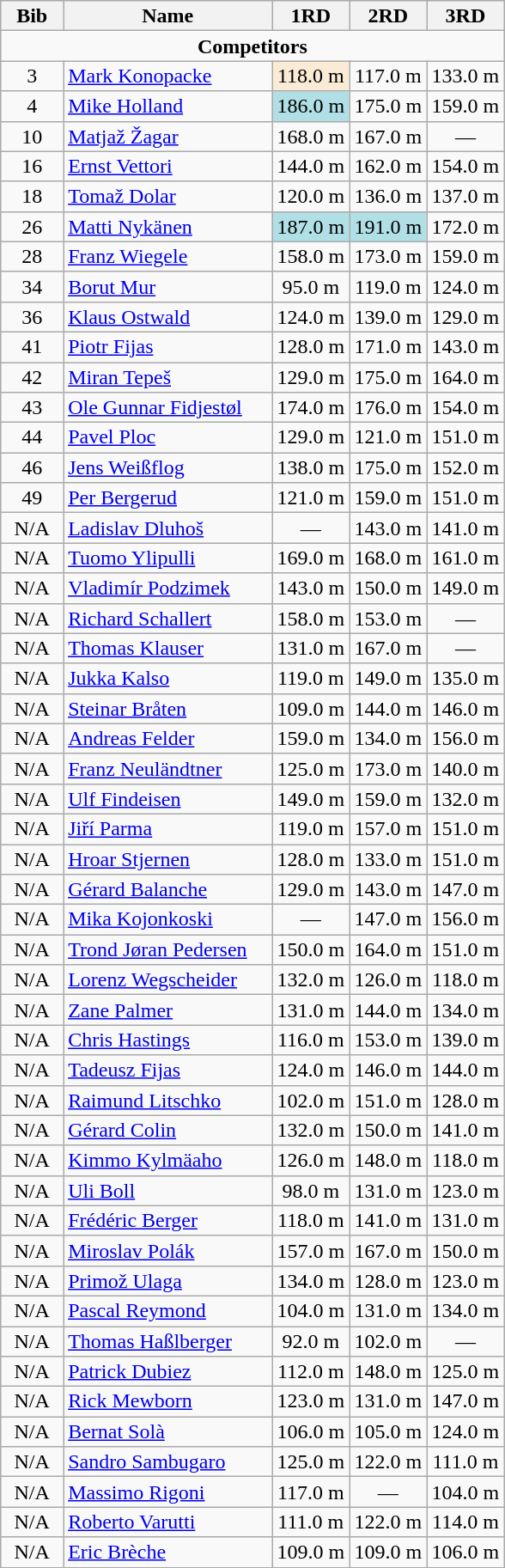<table class="wikitable collapsible autocollapse sortable" style="text-align:center; line-height:16px; width:31%;">
<tr>
<th width=35>Bib</th>
<th width=134>Name</th>
<th width=45>1RD</th>
<th width=45>2RD</th>
<th width=45>3RD</th>
</tr>
<tr>
<td colspan=5 align=center><strong>Competitors</strong></td>
</tr>
<tr>
<td>3</td>
<td align=left> <a href='#'>Mark Konopacke</a></td>
<td align=center bgcolor=#FAEBD7>118.0 m</td>
<td align=center>117.0 m</td>
<td align=center>133.0 m</td>
</tr>
<tr>
<td>4</td>
<td align=left> <a href='#'>Mike Holland</a></td>
<td align=center bgcolor=#B0E0E6>186.0 m</td>
<td align=center>175.0 m</td>
<td align=center>159.0 m</td>
</tr>
<tr>
<td>10</td>
<td align=left> <a href='#'>Matjaž Žagar</a></td>
<td align=center>168.0 m</td>
<td align=center>167.0 m</td>
<td align=center>—</td>
</tr>
<tr>
<td>16</td>
<td align=left> <a href='#'>Ernst Vettori</a></td>
<td align=center>144.0 m</td>
<td align=center>162.0 m</td>
<td align=center>154.0 m</td>
</tr>
<tr>
<td>18</td>
<td align=left> <a href='#'>Tomaž Dolar</a></td>
<td align=center>120.0 m</td>
<td align=center>136.0 m</td>
<td align=center>137.0 m</td>
</tr>
<tr>
<td>26</td>
<td align=left> <a href='#'>Matti Nykänen</a></td>
<td align=center bgcolor=#B0E0E6>187.0 m</td>
<td align=center bgcolor=#B0E0E6>191.0 m</td>
<td align=center>172.0 m</td>
</tr>
<tr>
<td>28</td>
<td align=left> <a href='#'>Franz Wiegele</a></td>
<td align=center>158.0 m</td>
<td align=center>173.0 m</td>
<td align=center>159.0 m</td>
</tr>
<tr>
<td>34</td>
<td align=left> <a href='#'>Borut Mur</a></td>
<td align=center>95.0 m</td>
<td align=center>119.0 m</td>
<td align=center>124.0 m</td>
</tr>
<tr>
<td>36</td>
<td align=left> <a href='#'>Klaus Ostwald</a></td>
<td align=center>124.0 m</td>
<td align=center>139.0 m</td>
<td align=center>129.0 m</td>
</tr>
<tr>
<td>41</td>
<td align=left> <a href='#'>Piotr Fijas</a></td>
<td align=center>128.0 m</td>
<td align=center>171.0 m</td>
<td align=center>143.0 m</td>
</tr>
<tr>
<td>42</td>
<td align=left> <a href='#'>Miran Tepeš</a></td>
<td align=center>129.0 m</td>
<td align=center>175.0 m</td>
<td align=center>164.0 m</td>
</tr>
<tr>
<td>43</td>
<td align=left> <a href='#'>Ole Gunnar Fidjestøl</a></td>
<td align=center>174.0 m</td>
<td align=center>176.0 m</td>
<td align=center>154.0 m</td>
</tr>
<tr>
<td>44</td>
<td align=left> <a href='#'>Pavel Ploc</a></td>
<td align=center>129.0 m</td>
<td align=center>121.0 m</td>
<td align=center>151.0 m</td>
</tr>
<tr>
<td>46</td>
<td align=left> <a href='#'>Jens Weißflog</a></td>
<td align=center>138.0 m</td>
<td align=center>175.0 m</td>
<td align=center>152.0 m</td>
</tr>
<tr>
<td>49</td>
<td align=left> <a href='#'>Per Bergerud</a></td>
<td align=center>121.0 m</td>
<td align=center>159.0 m</td>
<td align=center>151.0 m</td>
</tr>
<tr>
<td>N/A</td>
<td align=left> <a href='#'>Ladislav Dluhoš</a></td>
<td align=center>—</td>
<td align=center>143.0 m</td>
<td align=center>141.0 m</td>
</tr>
<tr>
<td>N/A</td>
<td align=left> <a href='#'>Tuomo Ylipulli</a></td>
<td align=center>169.0 m</td>
<td align=center>168.0 m</td>
<td align=center>161.0 m</td>
</tr>
<tr>
<td>N/A</td>
<td align=left> <a href='#'>Vladimír Podzimek</a></td>
<td align=center>143.0 m</td>
<td align=center>150.0 m</td>
<td align=center>149.0 m</td>
</tr>
<tr>
<td>N/A</td>
<td align=left> <a href='#'>Richard Schallert</a></td>
<td align=center>158.0 m</td>
<td align=center>153.0 m</td>
<td align=center>—</td>
</tr>
<tr>
<td>N/A</td>
<td align=left> <a href='#'>Thomas Klauser</a></td>
<td align=center>131.0 m</td>
<td align=center>167.0 m</td>
<td align=center>—</td>
</tr>
<tr>
<td>N/A</td>
<td align=left> <a href='#'>Jukka Kalso</a></td>
<td align=center>119.0 m</td>
<td align=center>149.0 m</td>
<td align=center>135.0 m</td>
</tr>
<tr>
<td>N/A</td>
<td align=left> <a href='#'>Steinar Bråten</a></td>
<td align=center>109.0 m</td>
<td align=center>144.0 m</td>
<td align=center>146.0 m</td>
</tr>
<tr>
<td>N/A</td>
<td align=left> <a href='#'>Andreas Felder</a></td>
<td align=center>159.0 m</td>
<td align=center>134.0 m</td>
<td align=center>156.0 m</td>
</tr>
<tr>
<td>N/A</td>
<td align=left> <a href='#'>Franz Neuländtner</a></td>
<td align=center>125.0 m</td>
<td align=center>173.0 m</td>
<td align=center>140.0 m</td>
</tr>
<tr>
<td>N/A</td>
<td align=left> <a href='#'>Ulf Findeisen</a></td>
<td align=center>149.0 m</td>
<td align=center>159.0 m</td>
<td align=center>132.0 m</td>
</tr>
<tr>
<td>N/A</td>
<td align=left> <a href='#'>Jiří Parma</a></td>
<td align=center>119.0 m</td>
<td align=center>157.0 m</td>
<td align=center>151.0 m</td>
</tr>
<tr>
<td>N/A</td>
<td align=left> <a href='#'>Hroar Stjernen</a></td>
<td align=center>128.0 m</td>
<td align=center>133.0 m</td>
<td align=center>151.0 m</td>
</tr>
<tr>
<td>N/A</td>
<td align=left> <a href='#'>Gérard Balanche</a></td>
<td align=center>129.0 m</td>
<td align=center>143.0 m</td>
<td align=center>147.0 m</td>
</tr>
<tr>
<td>N/A</td>
<td align=left> <a href='#'>Mika Kojonkoski</a></td>
<td align=center>—</td>
<td align=center>147.0 m</td>
<td align=center>156.0 m</td>
</tr>
<tr>
<td>N/A</td>
<td align=left> <a href='#'>Trond Jøran Pedersen</a></td>
<td align=center>150.0 m</td>
<td align=center>164.0 m</td>
<td align=center>151.0 m</td>
</tr>
<tr>
<td>N/A</td>
<td align=left> <a href='#'>Lorenz Wegscheider</a></td>
<td align=center>132.0 m</td>
<td align=center>126.0 m</td>
<td align=center>118.0 m</td>
</tr>
<tr>
<td>N/A</td>
<td align=left> <a href='#'>Zane Palmer</a></td>
<td align=center>131.0 m</td>
<td align=center>144.0 m</td>
<td align=center>134.0 m</td>
</tr>
<tr>
<td>N/A</td>
<td align=left> <a href='#'>Chris Hastings</a></td>
<td align=center>116.0 m</td>
<td align=center>153.0 m</td>
<td align=center>139.0 m</td>
</tr>
<tr>
<td>N/A</td>
<td align=left> <a href='#'>Tadeusz Fijas</a></td>
<td align=center>124.0 m</td>
<td align=center>146.0 m</td>
<td align=center>144.0 m</td>
</tr>
<tr>
<td>N/A</td>
<td align=left> <a href='#'>Raimund Litschko</a></td>
<td align=center>102.0 m</td>
<td align=center>151.0 m</td>
<td align=center>128.0 m</td>
</tr>
<tr>
<td>N/A</td>
<td align=left> <a href='#'>Gérard Colin</a></td>
<td align=center>132.0 m</td>
<td align=center>150.0 m</td>
<td align=center>141.0 m</td>
</tr>
<tr>
<td>N/A</td>
<td align=left> <a href='#'>Kimmo Kylmäaho</a></td>
<td align=center>126.0 m</td>
<td align=center>148.0 m</td>
<td align=center>118.0 m</td>
</tr>
<tr>
<td>N/A</td>
<td align=left> <a href='#'>Uli Boll</a></td>
<td align=center>98.0 m</td>
<td align=center>131.0 m</td>
<td align=center>123.0 m</td>
</tr>
<tr>
<td>N/A</td>
<td align=left> <a href='#'>Frédéric Berger</a></td>
<td align=center>118.0 m</td>
<td align=center>141.0 m</td>
<td align=center>131.0 m</td>
</tr>
<tr>
<td>N/A</td>
<td align=left> <a href='#'>Miroslav Polák</a></td>
<td align=center>157.0 m</td>
<td align=center>167.0 m</td>
<td align=center>150.0 m</td>
</tr>
<tr>
<td>N/A</td>
<td align=left> <a href='#'>Primož Ulaga</a></td>
<td align=center>134.0 m</td>
<td align=center>128.0 m</td>
<td align=center>123.0 m</td>
</tr>
<tr>
<td>N/A</td>
<td align=left> <a href='#'>Pascal Reymond</a></td>
<td align=center>104.0 m</td>
<td align=center>131.0 m</td>
<td align=center>134.0 m</td>
</tr>
<tr>
<td>N/A</td>
<td align=left> <a href='#'>Thomas Haßlberger</a></td>
<td align=center>92.0 m</td>
<td align=center>102.0 m</td>
<td align=center>—</td>
</tr>
<tr>
<td>N/A</td>
<td align=left> <a href='#'>Patrick Dubiez</a></td>
<td align=center>112.0 m</td>
<td align=center>148.0 m</td>
<td align=center>125.0 m</td>
</tr>
<tr>
<td>N/A</td>
<td align=left> <a href='#'>Rick Mewborn</a></td>
<td align=center>123.0 m</td>
<td align=center>131.0 m</td>
<td align=center>147.0 m</td>
</tr>
<tr>
<td>N/A</td>
<td align=left> <a href='#'>Bernat Solà</a></td>
<td align=center>106.0 m</td>
<td align=center>105.0 m</td>
<td align=center>124.0 m</td>
</tr>
<tr>
<td>N/A</td>
<td align=left> <a href='#'>Sandro Sambugaro</a></td>
<td align=center>125.0 m</td>
<td align=center>122.0 m</td>
<td align=center>111.0 m</td>
</tr>
<tr>
<td>N/A</td>
<td align=left> <a href='#'>Massimo Rigoni</a></td>
<td align=center>117.0 m</td>
<td align=center>—</td>
<td align=center>104.0 m</td>
</tr>
<tr>
<td>N/A</td>
<td align=left> <a href='#'>Roberto Varutti</a></td>
<td align=center>111.0 m</td>
<td align=center>122.0 m</td>
<td align=center>114.0 m</td>
</tr>
<tr>
<td>N/A</td>
<td align=left> <a href='#'>Eric Brèche</a></td>
<td align=center>109.0 m</td>
<td align=center>109.0 m</td>
<td align=center>106.0 m</td>
</tr>
</table>
